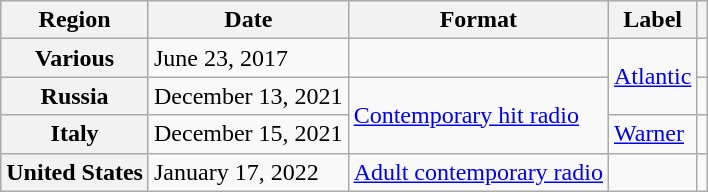<table class="wikitable plainrowheaders">
<tr>
<th scope="col">Region</th>
<th scope="col">Date</th>
<th scope="col">Format</th>
<th scope="col">Label</th>
<th scope="col"></th>
</tr>
<tr>
<th scope="row">Various</th>
<td>June 23, 2017</td>
<td></td>
<td rowspan="2"><a href='#'>Atlantic</a></td>
<td></td>
</tr>
<tr>
<th scope="row">Russia</th>
<td>December 13, 2021</td>
<td rowspan="2"><a href='#'>Contemporary hit radio</a></td>
<td></td>
</tr>
<tr>
<th scope="row">Italy</th>
<td>December 15, 2021</td>
<td><a href='#'>Warner</a></td>
<td></td>
</tr>
<tr>
<th scope="row">United States</th>
<td>January 17, 2022</td>
<td><a href='#'>Adult contemporary radio</a></td>
<td></td>
<td></td>
</tr>
</table>
